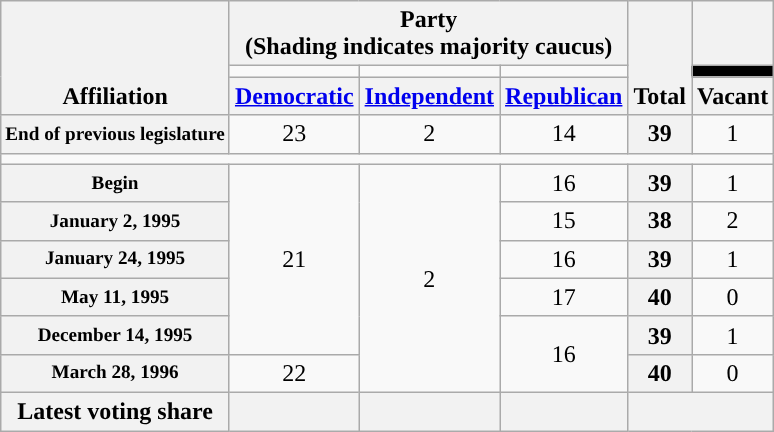<table class="wikitable" style="text-align:center">
<tr style="vertical-align:bottom;">
<th scope="col" rowspan="3">Affiliation</th>
<th scope="col" colspan="3">Party <div>(Shading indicates majority caucus)</div></th>
<th scope="col" rowspan="3">Total</th>
<th scope="col"></th>
</tr>
<tr style="height:5px">
<td style="background-color:"></td>
<td style="background-color:"></td>
<td style="background-color:"></td>
<td style="background:black"></td>
</tr>
<tr>
<th><a href='#'>Democratic</a></th>
<th><a href='#'>Independent</a></th>
<th><a href='#'>Republican</a></th>
<th>Vacant</th>
</tr>
<tr>
<th scope="row" style="white-space:nowrap; font-size:80%">End of previous legislature</th>
<td>23</td>
<td>2</td>
<td>14</td>
<th>39</th>
<td>1</td>
</tr>
<tr>
<td scope="row" colspan="6"></td>
</tr>
<tr>
<th scope="row" style="white-space:nowrap; font-size:80%">Begin</th>
<td rowspan="5" >21</td>
<td rowspan="6">2</td>
<td>16</td>
<th>39</th>
<td>1</td>
</tr>
<tr>
<th scope="row" style="white-space:nowrap; font-size:80%">January 2, 1995</th>
<td>15</td>
<th>38</th>
<td>2</td>
</tr>
<tr>
<th scope="row" style="white-space:nowrap; font-size:80%">January 24, 1995</th>
<td>16</td>
<th>39</th>
<td>1</td>
</tr>
<tr>
<th scope="row" style="white-space:nowrap; font-size:80%">May 11, 1995</th>
<td>17</td>
<th>40</th>
<td>0</td>
</tr>
<tr>
<th scope="row" style="white-space:nowrap; font-size:80%">December 14, 1995</th>
<td rowspan="2">16</td>
<th>39</th>
<td>1</td>
</tr>
<tr>
<th scope="row" style="white-space:nowrap; font-size:80%">March 28, 1996</th>
<td>22</td>
<th>40</th>
<td>0</td>
</tr>
<tr>
<th scope="row">Latest voting share</th>
<th></th>
<th></th>
<th></th>
<th colspan=2></th>
</tr>
</table>
